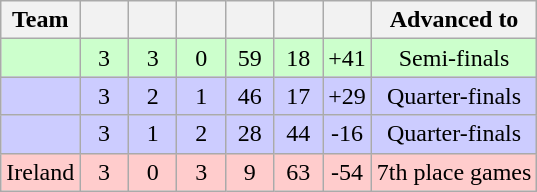<table class="wikitable" style="text-align:center;">
<tr>
<th>Team</th>
<th width=25></th>
<th width=25></th>
<th width=25></th>
<th width=25></th>
<th width=25></th>
<th width=25></th>
<th>Advanced to</th>
</tr>
<tr style="background:#cfc">
<td style="text-align:left;"></td>
<td>3</td>
<td>3</td>
<td>0</td>
<td>59</td>
<td>18</td>
<td>+41</td>
<td>Semi-finals</td>
</tr>
<tr style="background:#ccf">
<td style="text-align:left;"></td>
<td>3</td>
<td>2</td>
<td>1</td>
<td>46</td>
<td>17</td>
<td>+29</td>
<td>Quarter-finals</td>
</tr>
<tr style="background:#ccf">
<td style="text-align:left;"></td>
<td>3</td>
<td>1</td>
<td>2</td>
<td>28</td>
<td>44</td>
<td>-16</td>
<td>Quarter-finals</td>
</tr>
<tr style="background:#fcc">
<td style="text-align:left;"> Ireland</td>
<td>3</td>
<td>0</td>
<td>3</td>
<td>9</td>
<td>63</td>
<td>-54</td>
<td>7th place games</td>
</tr>
</table>
